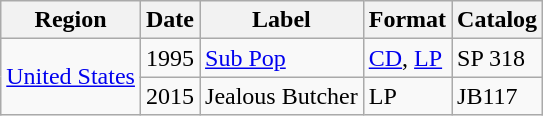<table class="wikitable">
<tr>
<th>Region</th>
<th>Date</th>
<th>Label</th>
<th>Format</th>
<th>Catalog</th>
</tr>
<tr>
<td rowspan="2"><a href='#'>United States</a></td>
<td>1995</td>
<td><a href='#'>Sub Pop</a></td>
<td><a href='#'>CD</a>, <a href='#'>LP</a></td>
<td>SP 318</td>
</tr>
<tr>
<td>2015</td>
<td>Jealous Butcher</td>
<td>LP</td>
<td>JB117</td>
</tr>
</table>
